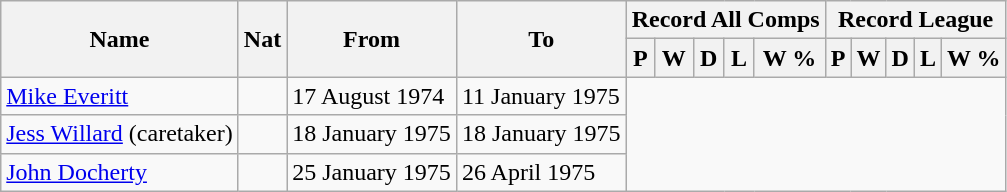<table style="text-align: center" class="wikitable">
<tr>
<th rowspan="2">Name</th>
<th rowspan="2">Nat</th>
<th rowspan="2">From</th>
<th rowspan="2">To</th>
<th colspan="5">Record All Comps</th>
<th colspan="5">Record League</th>
</tr>
<tr>
<th>P</th>
<th>W</th>
<th>D</th>
<th>L</th>
<th>W %</th>
<th>P</th>
<th>W</th>
<th>D</th>
<th>L</th>
<th>W %</th>
</tr>
<tr>
<td style="text-align:left;"><a href='#'>Mike Everitt</a></td>
<td></td>
<td style="text-align:left;">17 August 1974</td>
<td style="text-align:left;">11 January 1975<br>
</td>
</tr>
<tr>
<td style="text-align:left;"><a href='#'>Jess Willard</a> (caretaker)</td>
<td></td>
<td style="text-align:left;">18 January 1975</td>
<td style="text-align:left;">18 January 1975<br>
</td>
</tr>
<tr>
<td style="text-align:left;"><a href='#'>John Docherty</a></td>
<td></td>
<td style="text-align:left;">25 January 1975</td>
<td style="text-align:left;">26 April 1975<br>
</td>
</tr>
</table>
